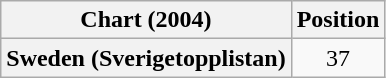<table class="wikitable plainrowheaders" style="text-align:center">
<tr>
<th>Chart (2004)</th>
<th>Position</th>
</tr>
<tr>
<th scope="row">Sweden (Sverigetopplistan)</th>
<td>37</td>
</tr>
</table>
